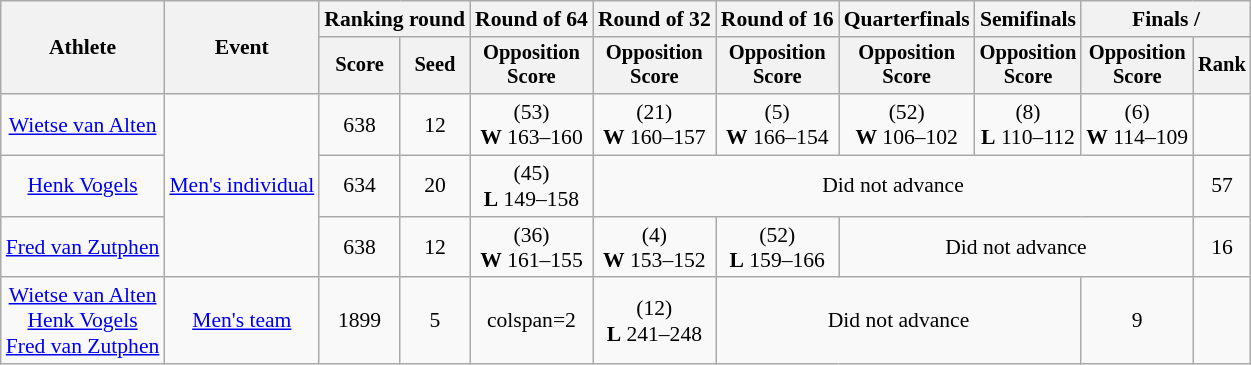<table class="wikitable" style="font-size:90%">
<tr>
<th rowspan="2">Athlete</th>
<th rowspan="2">Event</th>
<th colspan="2">Ranking round</th>
<th>Round of 64</th>
<th>Round of 32</th>
<th>Round of 16</th>
<th>Quarterfinals</th>
<th>Semifinals</th>
<th colspan="2">Finals / </th>
</tr>
<tr style="font-size:95%">
<th>Score</th>
<th>Seed</th>
<th>Opposition<br>Score</th>
<th>Opposition<br>Score</th>
<th>Opposition<br>Score</th>
<th>Opposition<br>Score</th>
<th>Opposition<br>Score</th>
<th>Opposition<br>Score</th>
<th>Rank</th>
</tr>
<tr align=center>
<td><a href='#'>Wietse van Alten</a></td>
<td rowspan=3><a href='#'>Men's individual</a></td>
<td>638</td>
<td>12</td>
<td> (53)<br><strong>W</strong> 163–160</td>
<td> (21)<br><strong>W</strong> 160–157</td>
<td> (5)<br><strong>W</strong> 166–154</td>
<td> (52)<br><strong>W</strong> 106–102</td>
<td> (8)<br><strong>L</strong> 110–112</td>
<td> (6)<br><strong>W</strong> 114–109</td>
<td></td>
</tr>
<tr align=center>
<td><a href='#'>Henk Vogels</a></td>
<td>634</td>
<td>20</td>
<td> (45)<br><strong>L</strong> 149–158</td>
<td colspan=5>Did not advance</td>
<td>57</td>
</tr>
<tr align=center>
<td><a href='#'>Fred van Zutphen</a></td>
<td>638</td>
<td>12</td>
<td> (36)<br><strong>W</strong> 161–155</td>
<td> (4)<br><strong>W</strong> 153–152</td>
<td> (52)<br><strong>L</strong> 159–166</td>
<td colspan=3>Did not advance</td>
<td>16</td>
</tr>
<tr align=center>
<td><a href='#'>Wietse van Alten</a><br><a href='#'>Henk Vogels</a><br><a href='#'>Fred van Zutphen</a></td>
<td><a href='#'>Men's team</a></td>
<td>1899</td>
<td>5</td>
<td>colspan=2 </td>
<td> (12)<br><strong>L</strong> 241–248</td>
<td colspan=3>Did not advance</td>
<td>9</td>
</tr>
</table>
